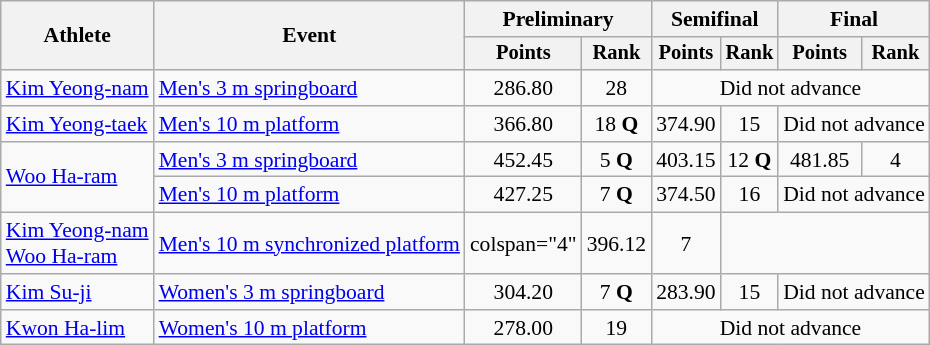<table class=wikitable style="font-size:90%; text-align:center">
<tr>
<th rowspan="2">Athlete</th>
<th rowspan="2">Event</th>
<th colspan="2">Preliminary</th>
<th colspan="2">Semifinal</th>
<th colspan="2">Final</th>
</tr>
<tr style="font-size:95%">
<th>Points</th>
<th>Rank</th>
<th>Points</th>
<th>Rank</th>
<th>Points</th>
<th>Rank</th>
</tr>
<tr>
<td style="text-align:left"><a href='#'>Kim Yeong-nam</a></td>
<td style="text-align:left"><a href='#'>Men's 3 m springboard</a></td>
<td>286.80</td>
<td>28</td>
<td colspan="4">Did not advance</td>
</tr>
<tr>
<td style="text-align:left"><a href='#'>Kim Yeong-taek</a></td>
<td style="text-align:left"><a href='#'>Men's 10 m platform</a></td>
<td>366.80</td>
<td>18 <strong>Q</strong></td>
<td>374.90</td>
<td>15</td>
<td colspan="2">Did not advance</td>
</tr>
<tr>
<td style="text-align:left" rowspan=2><a href='#'>Woo Ha-ram</a></td>
<td style="text-align:left"><a href='#'>Men's 3 m springboard</a></td>
<td>452.45</td>
<td>5 <strong>Q</strong></td>
<td>403.15</td>
<td>12 <strong>Q</strong></td>
<td>481.85</td>
<td>4</td>
</tr>
<tr>
<td style="text-align:left"><a href='#'>Men's 10 m platform</a></td>
<td>427.25</td>
<td>7 <strong>Q</strong></td>
<td>374.50</td>
<td>16</td>
<td colspan="2">Did not advance</td>
</tr>
<tr>
<td style="text-align:left"><a href='#'>Kim Yeong-nam</a><br><a href='#'>Woo Ha-ram</a></td>
<td style="text-align:left"><a href='#'>Men's 10 m synchronized platform</a></td>
<td>colspan="4" </td>
<td>396.12</td>
<td>7</td>
</tr>
<tr>
<td style="text-align:left"><a href='#'>Kim Su-ji</a></td>
<td style="text-align:left"><a href='#'>Women's 3 m springboard</a></td>
<td>304.20</td>
<td>7 <strong>Q</strong></td>
<td>283.90</td>
<td>15</td>
<td colspan="2">Did not advance</td>
</tr>
<tr>
<td style="text-align:left"><a href='#'>Kwon Ha-lim</a></td>
<td style="text-align:left"><a href='#'>Women's 10 m platform</a></td>
<td>278.00</td>
<td>19</td>
<td colspan="4">Did not advance</td>
</tr>
</table>
